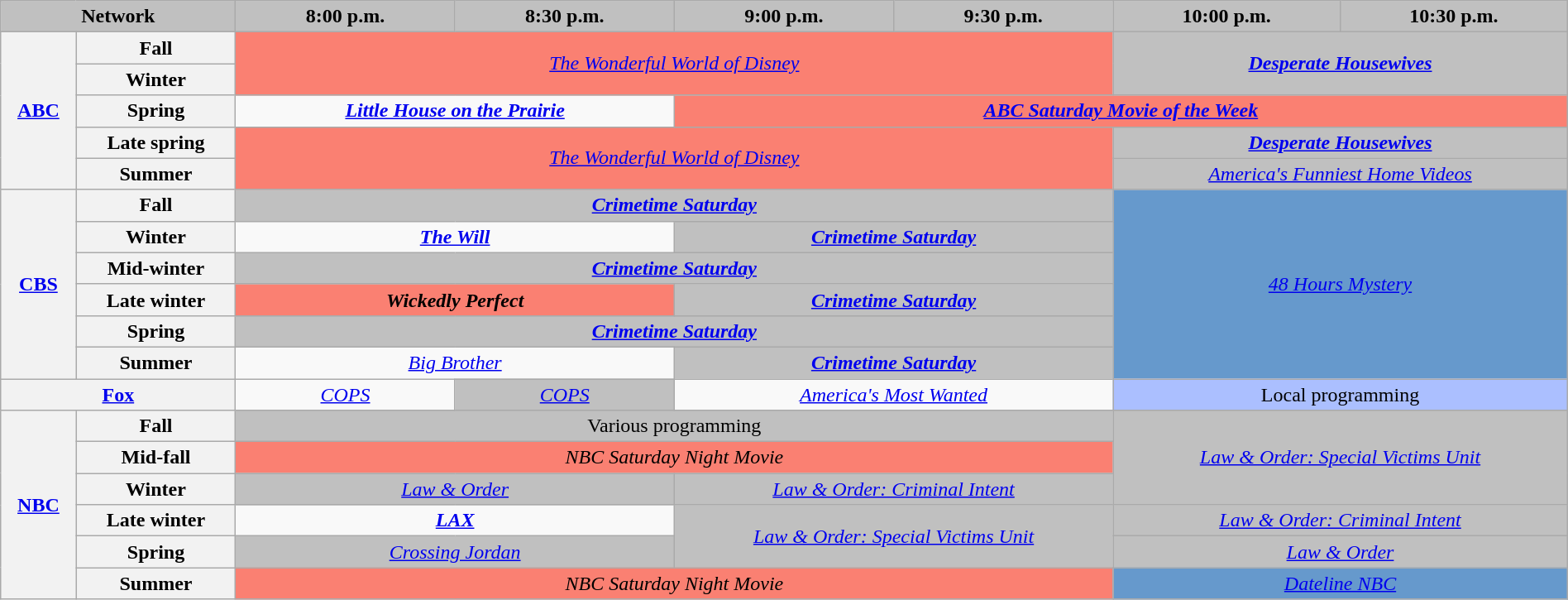<table class="wikitable" style="width:100%;margin-right:0;text-align:center">
<tr>
<th colspan="2" style="background-color:#C0C0C0;text-align:center;width:15%;">Network</th>
<th style="background-color:#C0C0C0;text-align:center;width:14%;">8:00 p.m.</th>
<th style="background-color:#C0C0C0;text-align:center;width:14%;">8:30 p.m.</th>
<th style="background-color:#C0C0C0;text-align:center;width:14%;">9:00 p.m.</th>
<th style="background-color:#C0C0C0;text-align:center;width:14%;">9:30 p.m.</th>
<th style="background-color:#C0C0C0;text-align:center">10:00 p.m.</th>
<th style="background-color:#C0C0C0;text-align:center">10:30 p.m.</th>
</tr>
<tr>
<th rowspan="5"><a href='#'>ABC</a></th>
<th>Fall</th>
<td colspan="4" rowspan="2" style="background:#FA8072;"><em><a href='#'>The Wonderful World of Disney</a></em></td>
<td colspan="2" rowspan="2" style="background:#C0C0C0;"><strong><em><a href='#'>Desperate Housewives</a></em></strong> </td>
</tr>
<tr>
<th>Winter</th>
</tr>
<tr>
<th>Spring</th>
<td colspan="2"><strong><em><a href='#'>Little House on the Prairie</a></em></strong></td>
<td colspan="4" style="background:#FA8072;"><strong><em><a href='#'>ABC Saturday Movie of the Week</a></em></strong></td>
</tr>
<tr>
<th>Late spring</th>
<td colspan="4" rowspan="2" style="background:#FA8072;"><em><a href='#'>The Wonderful World of Disney</a></em></td>
<td colspan="2" style="background:#C0C0C0;"><strong><em><a href='#'>Desperate Housewives</a></em></strong> </td>
</tr>
<tr>
<th>Summer</th>
<td colspan="2" style="background:#C0C0C0;"><em><a href='#'>America's Funniest Home Videos</a></em> </td>
</tr>
<tr>
<th rowspan="6"><a href='#'>CBS</a></th>
<th>Fall</th>
<td colspan="4" style="background:#C0C0C0;"><strong><em><a href='#'>Crimetime Saturday</a></em></strong></td>
<td colspan="2" rowspan="6" style="background:#6699CC;"><em><a href='#'>48 Hours Mystery</a></em></td>
</tr>
<tr>
<th>Winter</th>
<td colspan="2"><strong><em><a href='#'>The Will</a></em></strong></td>
<td colspan="2" style="background:#C0C0C0;"><strong><em><a href='#'>Crimetime Saturday</a></em></strong></td>
</tr>
<tr>
<th>Mid-winter</th>
<td colspan="4" style="background:#C0C0C0;"><strong><em><a href='#'>Crimetime Saturday</a></em></strong></td>
</tr>
<tr>
<th>Late winter</th>
<td bgcolor="#FA8072" colspan="2"><strong><em>Wickedly Perfect</em></strong></td>
<td colspan="2" style="background:#C0C0C0;"><strong><em><a href='#'>Crimetime Saturday</a></em></strong></td>
</tr>
<tr>
<th>Spring</th>
<td colspan="4" style="background:#C0C0C0;"><strong><em><a href='#'>Crimetime Saturday</a></em></strong></td>
</tr>
<tr>
<th>Summer</th>
<td colspan="2"><em><a href='#'>Big Brother</a></em></td>
<td colspan="2" style="background:#C0C0C0;"><strong><em><a href='#'>Crimetime Saturday</a></em></strong></td>
</tr>
<tr>
<th colspan="2"><a href='#'>Fox</a></th>
<td><em><a href='#'>COPS</a></em></td>
<td style="background:#C0C0C0;"><em><a href='#'>COPS</a></em> </td>
<td colspan="2"><em><a href='#'>America's Most Wanted</a></em></td>
<td style="background-color:#abbfff" colspan="2">Local programming</td>
</tr>
<tr>
<th rowspan="6"><a href='#'>NBC</a></th>
<th>Fall</th>
<td colspan="4" style="background:#C0C0C0;">Various programming</td>
<td colspan="2" rowspan="3" style="background:#C0C0C0;"><em><a href='#'>Law & Order: Special Victims Unit</a></em> </td>
</tr>
<tr>
<th>Mid-fall</th>
<td colspan="4" style="background:#FA8072;"><em>NBC Saturday Night Movie</em></td>
</tr>
<tr>
<th>Winter</th>
<td colspan="2" style="background:#C0C0C0;"><em><a href='#'>Law & Order</a></em> </td>
<td colspan="2" style="background:#C0C0C0;"><em><a href='#'>Law & Order: Criminal Intent</a></em> </td>
</tr>
<tr>
<th>Late winter</th>
<td colspan="2"><strong><em><a href='#'>LAX</a></em></strong></td>
<td colspan="2" rowspan="2" style="background:#C0C0C0;"><em><a href='#'>Law & Order: Special Victims Unit</a></em> </td>
<td colspan="2" style="background:#C0C0C0;"><em><a href='#'>Law & Order: Criminal Intent</a></em> </td>
</tr>
<tr>
<th>Spring</th>
<td colspan="2" style="background:#C0C0C0;"><em><a href='#'>Crossing Jordan</a></em> </td>
<td colspan="2" style="background:#C0C0C0;"><em><a href='#'>Law & Order</a></em> </td>
</tr>
<tr>
<th>Summer</th>
<td colspan="4" style="background:#FA8072;"><em>NBC Saturday Night Movie</em></td>
<td colspan="2" rowspan="2" style="background:#6699CC;"><em><a href='#'>Dateline NBC</a></em></td>
</tr>
</table>
